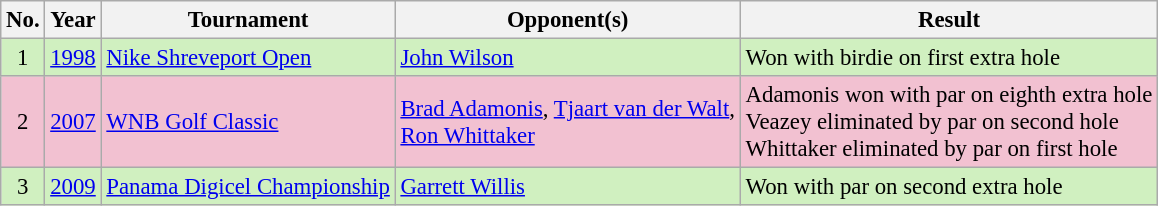<table class="wikitable" style="font-size:95%;">
<tr>
<th>No.</th>
<th>Year</th>
<th>Tournament</th>
<th>Opponent(s)</th>
<th>Result</th>
</tr>
<tr style="background:#D0F0C0;">
<td align=center>1</td>
<td><a href='#'>1998</a></td>
<td><a href='#'>Nike Shreveport Open</a></td>
<td> <a href='#'>John Wilson</a></td>
<td>Won with birdie on first extra hole</td>
</tr>
<tr style="background:#F2C1D1;">
<td align=center>2</td>
<td><a href='#'>2007</a></td>
<td><a href='#'>WNB Golf Classic</a></td>
<td> <a href='#'>Brad Adamonis</a>,  <a href='#'>Tjaart van der Walt</a>,<br> <a href='#'>Ron Whittaker</a></td>
<td>Adamonis won with par on eighth extra hole<br>Veazey eliminated by par on second hole<br>Whittaker eliminated by par on first hole</td>
</tr>
<tr style="background:#D0F0C0;">
<td align=center>3</td>
<td><a href='#'>2009</a></td>
<td><a href='#'>Panama Digicel Championship</a></td>
<td> <a href='#'>Garrett Willis</a></td>
<td>Won with par on second extra hole</td>
</tr>
</table>
